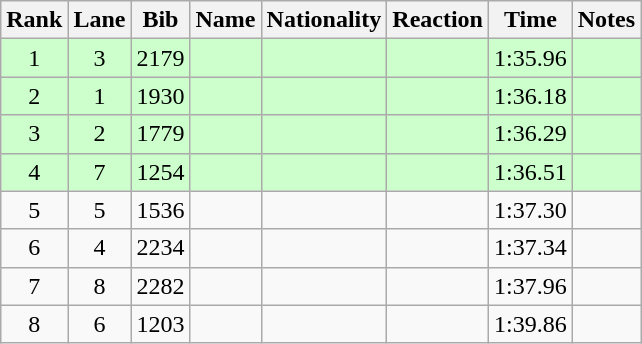<table class="wikitable sortable" style="text-align:center">
<tr>
<th>Rank</th>
<th>Lane</th>
<th>Bib</th>
<th>Name</th>
<th>Nationality</th>
<th>Reaction</th>
<th>Time</th>
<th>Notes</th>
</tr>
<tr bgcolor=ccffcc>
<td>1</td>
<td>3</td>
<td>2179</td>
<td align=left></td>
<td align=left></td>
<td></td>
<td>1:35.96</td>
<td><strong></strong></td>
</tr>
<tr bgcolor=ccffcc>
<td>2</td>
<td>1</td>
<td>1930</td>
<td align=left></td>
<td align=left></td>
<td></td>
<td>1:36.18</td>
<td><strong></strong></td>
</tr>
<tr bgcolor=ccffcc>
<td>3</td>
<td>2</td>
<td>1779</td>
<td align=left></td>
<td align=left></td>
<td></td>
<td>1:36.29</td>
<td><strong></strong></td>
</tr>
<tr bgcolor=ccffcc>
<td>4</td>
<td>7</td>
<td>1254</td>
<td align=left></td>
<td align=left></td>
<td></td>
<td>1:36.51</td>
<td><strong></strong></td>
</tr>
<tr>
<td>5</td>
<td>5</td>
<td>1536</td>
<td align=left></td>
<td align=left></td>
<td></td>
<td>1:37.30</td>
<td></td>
</tr>
<tr>
<td>6</td>
<td>4</td>
<td>2234</td>
<td align=left></td>
<td align=left></td>
<td></td>
<td>1:37.34</td>
<td></td>
</tr>
<tr>
<td>7</td>
<td>8</td>
<td>2282</td>
<td align=left></td>
<td align=left></td>
<td></td>
<td>1:37.96</td>
<td></td>
</tr>
<tr>
<td>8</td>
<td>6</td>
<td>1203</td>
<td align=left></td>
<td align=left></td>
<td></td>
<td>1:39.86</td>
<td></td>
</tr>
</table>
